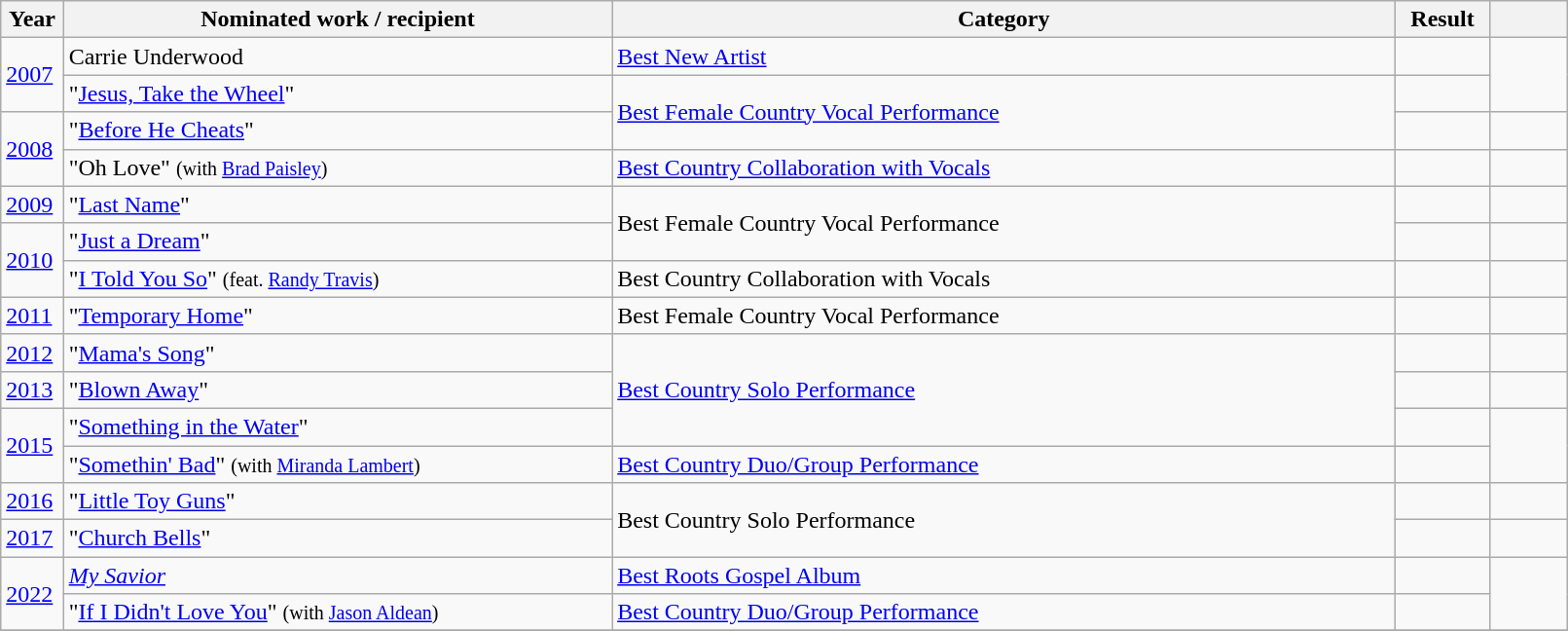<table class="wikitable plainrowheaders sortable" style="width:85%;">
<tr>
<th scope="col" style="width:4%;">Year</th>
<th scope="col" style="width:35%;">Nominated work / recipient</th>
<th scope="col" style="width:50%;">Category</th>
<th scope="col" style="width:6%;">Result</th>
<th scope="col" style="width:6%;" class="unsortable"></th>
</tr>
<tr>
<td rowspan=2><a href='#'>2007</a></td>
<td>Carrie Underwood</td>
<td><a href='#'>Best New Artist</a></td>
<td></td>
<td rowspan=2></td>
</tr>
<tr>
<td>"<a href='#'>Jesus, Take the Wheel</a>"</td>
<td rowspan=2><a href='#'>Best Female Country Vocal Performance</a></td>
<td></td>
</tr>
<tr>
<td rowspan=2><a href='#'>2008</a></td>
<td>"<a href='#'>Before He Cheats</a>"</td>
<td></td>
<td></td>
</tr>
<tr>
<td>"Oh Love" <small>(with <a href='#'>Brad Paisley</a>)</small></td>
<td><a href='#'>Best Country Collaboration with Vocals</a></td>
<td></td>
<td></td>
</tr>
<tr>
<td><a href='#'>2009</a></td>
<td>"<a href='#'>Last Name</a>"</td>
<td rowspan="2">Best Female Country Vocal Performance</td>
<td></td>
<td></td>
</tr>
<tr>
<td rowspan=2><a href='#'>2010</a></td>
<td>"<a href='#'>Just a Dream</a>"</td>
<td></td>
<td></td>
</tr>
<tr>
<td>"<a href='#'>I Told You So</a>" <small>(feat. <a href='#'>Randy Travis</a>)</small></td>
<td>Best Country Collaboration with Vocals</td>
<td></td>
<td></td>
</tr>
<tr>
<td><a href='#'>2011</a></td>
<td>"<a href='#'>Temporary Home</a>"</td>
<td>Best Female Country Vocal Performance</td>
<td></td>
<td></td>
</tr>
<tr>
<td><a href='#'>2012</a></td>
<td>"<a href='#'>Mama's Song</a>"</td>
<td rowspan="3"><a href='#'>Best Country Solo Performance</a></td>
<td></td>
<td></td>
</tr>
<tr>
<td><a href='#'>2013</a></td>
<td>"<a href='#'>Blown Away</a>"</td>
<td></td>
<td></td>
</tr>
<tr>
<td rowspan="2"><a href='#'>2015</a></td>
<td>"<a href='#'>Something in the Water</a>"</td>
<td></td>
<td rowspan="2"></td>
</tr>
<tr>
<td>"<a href='#'>Somethin' Bad</a>" <small>(with <a href='#'>Miranda Lambert</a>)</small></td>
<td><a href='#'>Best Country Duo/Group Performance</a></td>
<td></td>
</tr>
<tr>
<td><a href='#'>2016</a></td>
<td>"<a href='#'>Little Toy Guns</a>"</td>
<td rowspan="2">Best Country Solo Performance</td>
<td></td>
<td></td>
</tr>
<tr>
<td><a href='#'>2017</a></td>
<td>"<a href='#'>Church Bells</a>"</td>
<td></td>
<td></td>
</tr>
<tr>
<td rowspan="2"><a href='#'>2022</a></td>
<td><em><a href='#'>My Savior</a></em></td>
<td><a href='#'>Best Roots Gospel Album</a></td>
<td></td>
<td rowspan="2"></td>
</tr>
<tr>
<td>"<a href='#'>If I Didn't Love You</a>" <small>(with <a href='#'>Jason Aldean</a>)</small></td>
<td><a href='#'>Best Country Duo/Group Performance</a></td>
<td></td>
</tr>
<tr>
</tr>
</table>
